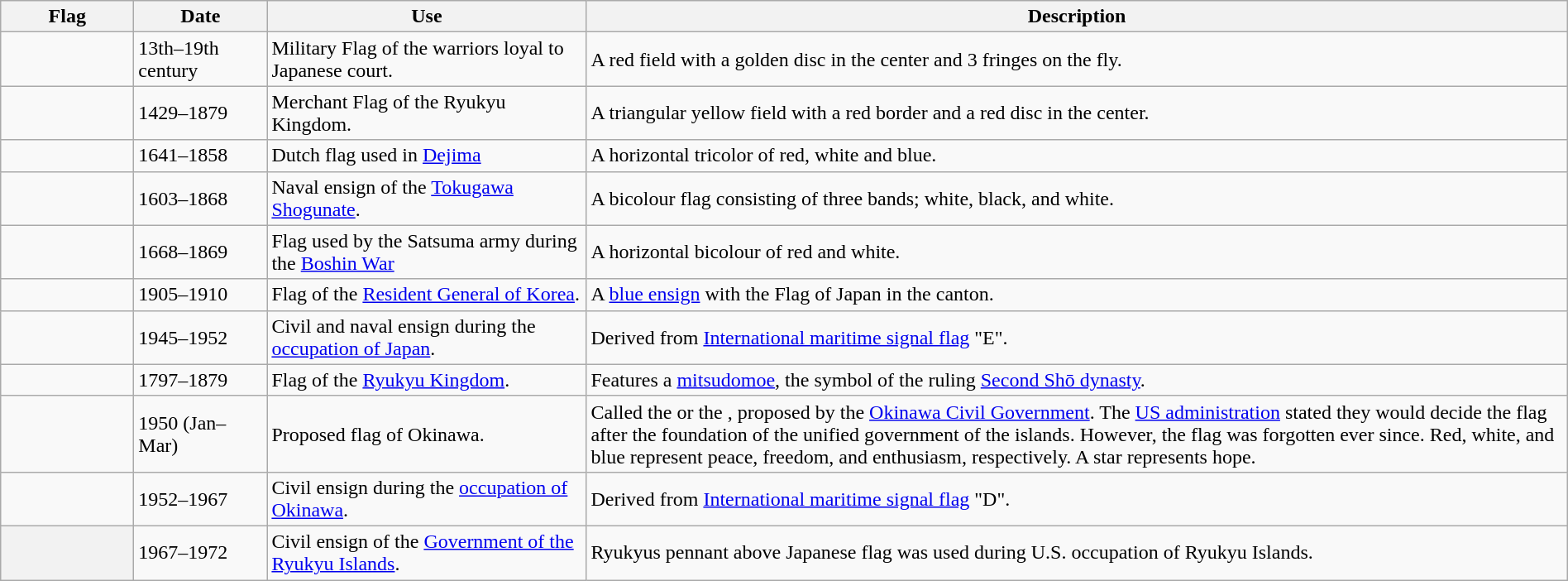<table class="wikitable" width="100%">
<tr>
<th ! style="width:100px;">Flag</th>
<th style="width:100px;">Date</th>
<th style="width:250px;">Use</th>
<th style="min-width:250px;">Description</th>
</tr>
<tr>
<td></td>
<td>13th–19th century</td>
<td>Military Flag of the warriors loyal to Japanese court.</td>
<td>A red field with a golden disc in the center and 3 fringes on the fly.</td>
</tr>
<tr>
<td></td>
<td>1429–1879</td>
<td>Merchant Flag of the Ryukyu Kingdom.</td>
<td>A triangular yellow field with a red border and a red disc in the center.</td>
</tr>
<tr>
<td></td>
<td>1641–1858</td>
<td>Dutch flag used in <a href='#'>Dejima</a></td>
<td>A horizontal tricolor of red, white and blue.</td>
</tr>
<tr>
<td></td>
<td>1603–1868</td>
<td>Naval ensign of the <a href='#'>Tokugawa Shogunate</a>.</td>
<td>A bicolour flag consisting of three bands; white, black, and white.</td>
</tr>
<tr>
<td></td>
<td>1668–1869</td>
<td>Flag used by the Satsuma army during the <a href='#'>Boshin War</a></td>
<td>A horizontal bicolour of red and white.</td>
</tr>
<tr>
<td></td>
<td>1905–1910</td>
<td>Flag of the <a href='#'>Resident General of Korea</a>.</td>
<td>A <a href='#'>blue ensign</a> with the Flag of Japan in the canton.</td>
</tr>
<tr>
<td></td>
<td>1945–1952</td>
<td>Civil and naval ensign during the <a href='#'>occupation of Japan</a>.</td>
<td>Derived from <a href='#'>International maritime signal flag</a> "E".</td>
</tr>
<tr>
<td></td>
<td>1797–1879</td>
<td>Flag of the <a href='#'>Ryukyu Kingdom</a>.</td>
<td>Features a <a href='#'>mitsudomoe</a>, the symbol of the ruling <a href='#'>Second Shō dynasty</a>.</td>
</tr>
<tr>
<td></td>
<td>1950 (Jan–Mar)</td>
<td>Proposed flag of Okinawa.</td>
<td>Called the  or the , proposed by the <a href='#'>Okinawa Civil Government</a>. The <a href='#'>US administration</a> stated they would decide the flag after the foundation of the unified government of the islands. However, the flag was forgotten ever since. Red, white, and blue represent peace, freedom, and enthusiasm, respectively. A star represents hope.</td>
</tr>
<tr>
<td></td>
<td>1952–1967</td>
<td>Civil ensign during the <a href='#'>occupation of Okinawa</a>.</td>
<td>Derived from <a href='#'>International maritime signal flag</a> "D".</td>
</tr>
<tr>
<th></th>
<td>1967–1972</td>
<td>Civil ensign of the <a href='#'>Government of the Ryukyu Islands</a>.</td>
<td>Ryukyus pennant above Japanese flag was used during U.S. occupation of Ryukyu Islands.</td>
</tr>
</table>
